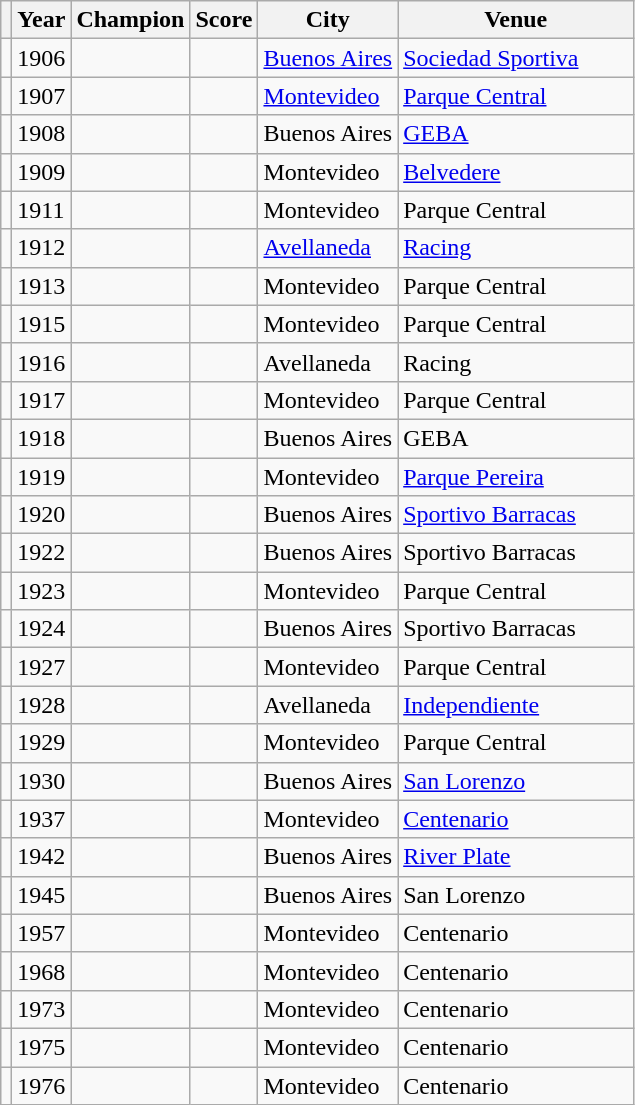<table class="wikitable sortable" style="text-align:">
<tr>
<th width=></th>
<th width=>Year</th>
<th width= px>Champion</th>
<th width= px>Score</th>
<th>City</th>
<th width=150px>Venue</th>
</tr>
<tr>
<td></td>
<td>1906</td>
<td></td>
<td></td>
<td><a href='#'>Buenos Aires</a></td>
<td><a href='#'>Sociedad Sportiva</a></td>
</tr>
<tr>
<td></td>
<td>1907</td>
<td></td>
<td></td>
<td><a href='#'>Montevideo</a></td>
<td><a href='#'>Parque Central</a></td>
</tr>
<tr>
<td></td>
<td>1908</td>
<td></td>
<td></td>
<td>Buenos Aires</td>
<td><a href='#'>GEBA</a></td>
</tr>
<tr>
<td></td>
<td>1909</td>
<td></td>
<td></td>
<td>Montevideo </td>
<td><a href='#'>Belvedere</a></td>
</tr>
<tr>
<td></td>
<td>1911</td>
<td></td>
<td></td>
<td>Montevideo</td>
<td>Parque Central</td>
</tr>
<tr>
<td></td>
<td>1912</td>
<td></td>
<td></td>
<td><a href='#'>Avellaneda</a> </td>
<td><a href='#'>Racing</a></td>
</tr>
<tr>
<td></td>
<td>1913</td>
<td></td>
<td></td>
<td>Montevideo</td>
<td>Parque Central</td>
</tr>
<tr>
<td></td>
<td>1915</td>
<td></td>
<td></td>
<td>Montevideo</td>
<td>Parque Central</td>
</tr>
<tr>
<td></td>
<td>1916</td>
<td></td>
<td></td>
<td>Avellaneda</td>
<td>Racing</td>
</tr>
<tr>
<td></td>
<td>1917</td>
<td></td>
<td></td>
<td>Montevideo</td>
<td>Parque Central</td>
</tr>
<tr>
<td></td>
<td>1918</td>
<td></td>
<td></td>
<td>Buenos Aires</td>
<td>GEBA</td>
</tr>
<tr>
<td></td>
<td>1919</td>
<td></td>
<td></td>
<td>Montevideo</td>
<td><a href='#'>Parque Pereira</a></td>
</tr>
<tr>
<td></td>
<td>1920</td>
<td></td>
<td></td>
<td>Buenos Aires</td>
<td><a href='#'>Sportivo Barracas</a></td>
</tr>
<tr>
<td></td>
<td>1922</td>
<td></td>
<td></td>
<td>Buenos Aires </td>
<td>Sportivo Barracas</td>
</tr>
<tr>
<td></td>
<td>1923 </td>
<td></td>
<td></td>
<td>Montevideo</td>
<td>Parque Central</td>
</tr>
<tr>
<td></td>
<td>1924 </td>
<td></td>
<td></td>
<td>Buenos Aires</td>
<td>Sportivo Barracas</td>
</tr>
<tr>
<td></td>
<td>1927</td>
<td></td>
<td></td>
<td>Montevideo</td>
<td>Parque Central</td>
</tr>
<tr>
<td></td>
<td>1928</td>
<td></td>
<td></td>
<td>Avellaneda</td>
<td><a href='#'>Independiente</a></td>
</tr>
<tr>
<td></td>
<td>1929</td>
<td></td>
<td></td>
<td>Montevideo</td>
<td>Parque Central</td>
</tr>
<tr>
<td></td>
<td>1930</td>
<td></td>
<td></td>
<td>Buenos Aires </td>
<td><a href='#'>San Lorenzo</a></td>
</tr>
<tr>
<td></td>
<td>1937</td>
<td></td>
<td></td>
<td>Montevideo</td>
<td><a href='#'>Centenario</a></td>
</tr>
<tr>
<td></td>
<td>1942</td>
<td></td>
<td></td>
<td>Buenos Aires</td>
<td><a href='#'>River Plate</a></td>
</tr>
<tr>
<td></td>
<td>1945</td>
<td></td>
<td></td>
<td>Buenos Aires</td>
<td>San Lorenzo</td>
</tr>
<tr>
<td></td>
<td>1957</td>
<td></td>
<td></td>
<td>Montevideo </td>
<td>Centenario</td>
</tr>
<tr>
<td></td>
<td>1968</td>
<td></td>
<td></td>
<td>Montevideo</td>
<td>Centenario</td>
</tr>
<tr>
<td></td>
<td>1973</td>
<td></td>
<td></td>
<td>Montevideo </td>
<td>Centenario</td>
</tr>
<tr>
<td></td>
<td>1975</td>
<td></td>
<td></td>
<td>Montevideo</td>
<td>Centenario</td>
</tr>
<tr>
<td></td>
<td>1976</td>
<td></td>
<td></td>
<td>Montevideo</td>
<td>Centenario</td>
</tr>
</table>
